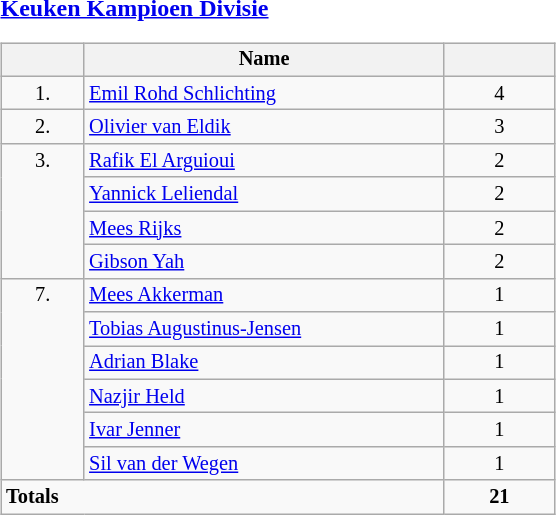<table style="width: 33%;">
<tr>
<td style="width: 33%; text-align: left; vertical-align: top;"><br><strong> <a href='#'>Keuken Kampioen Divisie</a></strong><table class="wikitable" style="width: 90%; font-size: 85%;">
<tr style="vertical-align: top;">
<th style="width: 15%; text-align: center;"></th>
<th style="width: 65%; text-align: center;">Name</th>
<th style="width: 20%; text-align: center;"></th>
</tr>
<tr style="vertical-align: top;">
<td rowspan="1" style="text-align: center;">1.</td>
<td><strong></strong> <a href='#'>Emil Rohd Schlichting</a></td>
<td style="text-align: center;">4</td>
</tr>
<tr style="vertical-align: top;">
<td rowspan="1" style="text-align: center;">2.</td>
<td><strong></strong> <a href='#'>Olivier van Eldik</a></td>
<td style="text-align: center;">3</td>
</tr>
<tr style="vertical-align: top;">
<td rowspan="4" style="text-align: center;">3.</td>
<td><strong></strong> <a href='#'>Rafik El Arguioui</a></td>
<td style="text-align: center;">2</td>
</tr>
<tr style="vertical-align: top;">
<td><strong></strong> <a href='#'>Yannick Leliendal</a></td>
<td style="text-align: center;">2</td>
</tr>
<tr style="vertical-align: top;">
<td><strong></strong> <a href='#'>Mees Rijks</a></td>
<td style="text-align: center;">2</td>
</tr>
<tr style="vertical-align: top;">
<td><strong></strong> <a href='#'>Gibson Yah</a></td>
<td style="text-align: center;">2</td>
</tr>
<tr style="vertical-align: top;">
<td rowspan="6" style="text-align: center;">7.</td>
<td><strong></strong> <a href='#'>Mees Akkerman</a></td>
<td style="text-align: center;">1</td>
</tr>
<tr style="vertical-align: top;">
<td><strong></strong> <a href='#'>Tobias Augustinus-Jensen</a></td>
<td style="text-align: center;">1</td>
</tr>
<tr style="vertical-align: top;">
<td><strong></strong> <a href='#'>Adrian Blake</a></td>
<td style="text-align: center;">1</td>
</tr>
<tr style="vertical-align: top;">
<td><strong></strong> <a href='#'>Nazjir Held</a></td>
<td style="text-align: center;">1</td>
</tr>
<tr style="vertical-align: top;">
<td><strong></strong> <a href='#'>Ivar Jenner</a></td>
<td style="text-align: center;">1</td>
</tr>
<tr style="vertical-align: top;">
<td><strong></strong> <a href='#'>Sil van der Wegen</a></td>
<td style="text-align: center;">1</td>
</tr>
<tr style="vertical-align: top;">
<td colspan="2"><strong>Totals</strong></td>
<td style="text-align: center;"><strong>21</strong></td>
</tr>
</table>
</td>
</tr>
</table>
